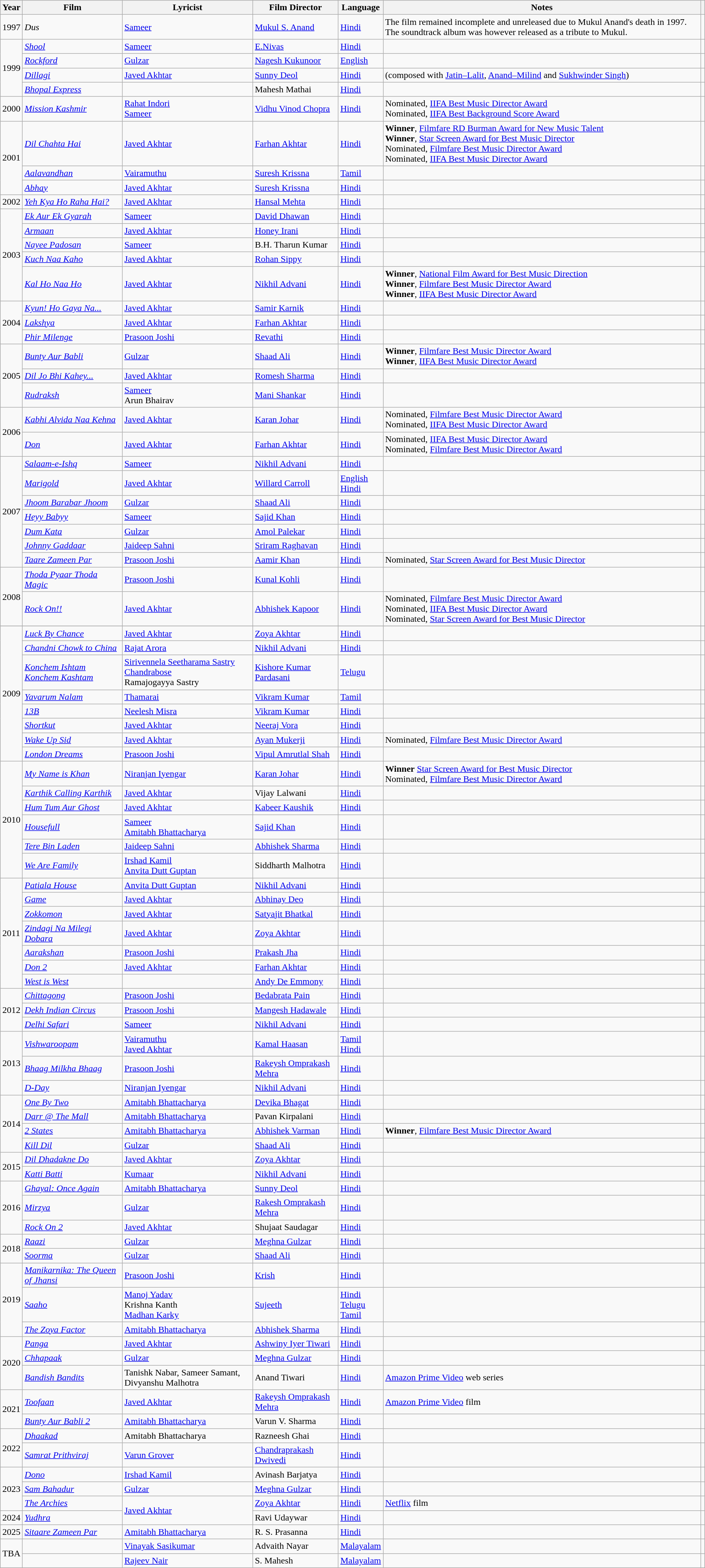<table class="wikitable plainrowheaders sortable">
<tr>
<th scope="col">Year</th>
<th scope="col">Film</th>
<th scope="col">Lyricist</th>
<th scope="col">Film Director</th>
<th scope="col">Language</th>
<th scope="col" class="unsortable">Notes</th>
<th scope="col" class="unsortable"></th>
</tr>
<tr>
<td rowspan="1">1997</td>
<td><em>Dus</em></td>
<td><a href='#'>Sameer</a></td>
<td><a href='#'>Mukul S. Anand</a></td>
<td><a href='#'>Hindi</a></td>
<td>The film remained incomplete and unreleased due to Mukul Anand's death in 1997. The soundtrack album was however released as a tribute to Mukul.</td>
<td></td>
</tr>
<tr>
<td rowspan="4">1999</td>
<td><em><a href='#'>Shool</a></em></td>
<td><a href='#'>Sameer</a></td>
<td><a href='#'>E.Nivas</a></td>
<td><a href='#'>Hindi</a></td>
<td></td>
<td></td>
</tr>
<tr>
<td><em><a href='#'>Rockford</a></em></td>
<td><a href='#'>Gulzar</a></td>
<td><a href='#'>Nagesh Kukunoor</a></td>
<td><a href='#'>English</a></td>
<td></td>
<td></td>
</tr>
<tr>
<td><em><a href='#'>Dillagi</a></em></td>
<td><a href='#'>Javed Akhtar</a></td>
<td><a href='#'>Sunny Deol</a></td>
<td><a href='#'>Hindi</a></td>
<td>(composed with <a href='#'>Jatin–Lalit</a>, <a href='#'>Anand–Milind</a> and <a href='#'>Sukhwinder Singh</a>)</td>
<td></td>
</tr>
<tr>
<td><em><a href='#'>Bhopal Express</a></em></td>
<td></td>
<td>Mahesh Mathai</td>
<td><a href='#'>Hindi</a></td>
<td></td>
<td></td>
</tr>
<tr>
<td rowspan="1">2000</td>
<td><em><a href='#'>Mission Kashmir</a></em></td>
<td><a href='#'>Rahat Indori</a><br><a href='#'>Sameer</a></td>
<td><a href='#'>Vidhu Vinod Chopra</a></td>
<td><a href='#'>Hindi</a></td>
<td>Nominated, <a href='#'>IIFA Best Music Director Award</a><br>Nominated, <a href='#'>IIFA Best Background Score Award</a></td>
<td></td>
</tr>
<tr>
<td rowspan="3">2001</td>
<td><em><a href='#'>Dil Chahta Hai</a></em></td>
<td><a href='#'>Javed Akhtar</a></td>
<td><a href='#'>Farhan Akhtar</a></td>
<td><a href='#'>Hindi</a></td>
<td><strong>Winner</strong>, <a href='#'>Filmfare RD Burman Award for New Music Talent</a><br> <strong>Winner</strong>, <a href='#'>Star Screen Award for Best Music Director</a><br> Nominated, <a href='#'>Filmfare Best Music Director Award</a><br> Nominated, <a href='#'>IIFA Best Music Director Award</a></td>
<td></td>
</tr>
<tr>
<td><em><a href='#'>Aalavandhan</a></em></td>
<td><a href='#'>Vairamuthu</a></td>
<td><a href='#'>Suresh Krissna</a></td>
<td><a href='#'>Tamil</a></td>
<td></td>
<td></td>
</tr>
<tr>
<td><em><a href='#'>Abhay</a></em></td>
<td><a href='#'>Javed Akhtar</a></td>
<td><a href='#'>Suresh Krissna</a></td>
<td><a href='#'>Hindi</a></td>
<td></td>
<td></td>
</tr>
<tr>
<td rowspan="1">2002</td>
<td><em><a href='#'>Yeh Kya Ho Raha Hai?</a></em></td>
<td><a href='#'>Javed Akhtar</a></td>
<td><a href='#'>Hansal Mehta</a></td>
<td><a href='#'>Hindi</a></td>
<td></td>
<td></td>
</tr>
<tr>
<td rowspan="5">2003</td>
<td><em><a href='#'>Ek Aur Ek Gyarah</a></em></td>
<td><a href='#'>Sameer</a></td>
<td><a href='#'>David Dhawan</a></td>
<td><a href='#'>Hindi</a></td>
<td></td>
<td style="text-align:center;"></td>
</tr>
<tr>
<td><em><a href='#'>Armaan</a></em></td>
<td><a href='#'>Javed Akhtar</a></td>
<td><a href='#'>Honey Irani</a></td>
<td><a href='#'>Hindi</a></td>
<td></td>
<td></td>
</tr>
<tr>
<td><em><a href='#'>Nayee Padosan</a></em></td>
<td><a href='#'>Sameer</a></td>
<td>B.H. Tharun Kumar</td>
<td><a href='#'>Hindi</a></td>
<td></td>
<td></td>
</tr>
<tr>
<td><em><a href='#'>Kuch Naa Kaho</a></em></td>
<td><a href='#'>Javed Akhtar</a></td>
<td><a href='#'>Rohan Sippy</a></td>
<td><a href='#'>Hindi</a></td>
<td></td>
<td></td>
</tr>
<tr>
<td><em><a href='#'>Kal Ho Naa Ho</a></em></td>
<td><a href='#'>Javed Akhtar</a></td>
<td><a href='#'>Nikhil Advani</a></td>
<td><a href='#'>Hindi</a></td>
<td><strong>Winner</strong>, <a href='#'>National Film Award for Best Music Direction</a><br> <strong>Winner</strong>, <a href='#'>Filmfare Best Music Director Award</a><br> <strong>Winner</strong>, <a href='#'>IIFA Best Music Director Award</a></td>
<td style="text-align:center;"></td>
</tr>
<tr>
<td rowspan="3">2004</td>
<td><em><a href='#'>Kyun! Ho Gaya Na...</a></em></td>
<td><a href='#'>Javed Akhtar</a></td>
<td><a href='#'>Samir Karnik</a></td>
<td><a href='#'>Hindi</a></td>
<td></td>
<td></td>
</tr>
<tr>
<td><em><a href='#'>Lakshya</a></em></td>
<td><a href='#'>Javed Akhtar</a></td>
<td><a href='#'>Farhan Akhtar</a></td>
<td><a href='#'>Hindi</a></td>
<td></td>
<td></td>
</tr>
<tr>
<td><em><a href='#'>Phir Milenge</a></em></td>
<td><a href='#'>Prasoon Joshi</a></td>
<td><a href='#'>Revathi</a></td>
<td><a href='#'>Hindi</a></td>
<td></td>
<td></td>
</tr>
<tr>
<td rowspan="3">2005</td>
<td><em><a href='#'>Bunty Aur Babli</a></em></td>
<td><a href='#'>Gulzar</a></td>
<td><a href='#'>Shaad Ali</a></td>
<td><a href='#'>Hindi</a></td>
<td><strong>Winner</strong>, <a href='#'>Filmfare Best Music Director Award</a><br> <strong>Winner</strong>, <a href='#'>IIFA Best Music Director Award</a></td>
<td></td>
</tr>
<tr>
<td><em><a href='#'>Dil Jo Bhi Kahey...</a></em></td>
<td><a href='#'>Javed Akhtar</a></td>
<td><a href='#'>Romesh Sharma</a></td>
<td><a href='#'>Hindi</a></td>
<td></td>
<td style="text-align:center;"></td>
</tr>
<tr>
<td><em><a href='#'>Rudraksh</a></em></td>
<td><a href='#'>Sameer</a><br>Arun Bhairav</td>
<td><a href='#'>Mani Shankar</a></td>
<td><a href='#'>Hindi</a></td>
<td></td>
<td></td>
</tr>
<tr>
<td rowspan="2">2006</td>
<td><em><a href='#'>Kabhi Alvida Naa Kehna</a></em></td>
<td><a href='#'>Javed Akhtar</a></td>
<td><a href='#'>Karan Johar</a></td>
<td><a href='#'>Hindi</a></td>
<td>Nominated, <a href='#'>Filmfare Best Music Director Award</a><br> Nominated, <a href='#'>IIFA Best Music Director Award</a></td>
<td></td>
</tr>
<tr>
<td><em><a href='#'>Don</a></em></td>
<td><a href='#'>Javed Akhtar</a></td>
<td><a href='#'>Farhan Akhtar</a></td>
<td><a href='#'>Hindi</a></td>
<td>Nominated, <a href='#'>IIFA Best Music Director Award</a><br>Nominated, <a href='#'>Filmfare Best Music Director Award</a></td>
<td></td>
</tr>
<tr>
<td rowspan="7">2007</td>
<td><em><a href='#'>Salaam-e-Ishq</a></em></td>
<td><a href='#'>Sameer</a></td>
<td><a href='#'>Nikhil Advani</a></td>
<td><a href='#'>Hindi</a></td>
<td></td>
<td></td>
</tr>
<tr>
<td><em><a href='#'>Marigold</a></em></td>
<td><a href='#'>Javed Akhtar</a></td>
<td><a href='#'>Willard Carroll</a></td>
<td><a href='#'>English</a><br><a href='#'>Hindi</a></td>
<td></td>
<td></td>
</tr>
<tr>
<td><em><a href='#'>Jhoom Barabar Jhoom</a></em></td>
<td><a href='#'>Gulzar</a></td>
<td><a href='#'>Shaad Ali</a></td>
<td><a href='#'>Hindi</a></td>
<td></td>
<td></td>
</tr>
<tr>
<td><em><a href='#'>Heyy Babyy</a></em></td>
<td><a href='#'>Sameer</a></td>
<td><a href='#'>Sajid Khan</a></td>
<td><a href='#'>Hindi</a></td>
<td></td>
<td></td>
</tr>
<tr>
<td><em><a href='#'>Dum Kata</a></em></td>
<td><a href='#'>Gulzar</a></td>
<td><a href='#'>Amol Palekar</a></td>
<td><a href='#'>Hindi</a></td>
<td></td>
<td></td>
</tr>
<tr>
<td><em><a href='#'>Johnny Gaddaar</a></em></td>
<td><a href='#'>Jaideep Sahni</a></td>
<td><a href='#'>Sriram Raghavan</a></td>
<td><a href='#'>Hindi</a></td>
<td></td>
<td></td>
</tr>
<tr>
<td><em><a href='#'>Taare Zameen Par</a></em></td>
<td><a href='#'>Prasoon Joshi</a></td>
<td><a href='#'>Aamir Khan</a></td>
<td><a href='#'>Hindi</a></td>
<td>Nominated, <a href='#'>Star Screen Award for Best Music Director</a></td>
<td></td>
</tr>
<tr>
<td rowspan="2">2008</td>
<td><em><a href='#'>Thoda Pyaar Thoda Magic</a></em></td>
<td><a href='#'>Prasoon Joshi</a></td>
<td><a href='#'>Kunal Kohli</a></td>
<td><a href='#'>Hindi</a></td>
<td></td>
<td></td>
</tr>
<tr>
<td><em><a href='#'>Rock On!!</a></em></td>
<td><a href='#'>Javed Akhtar</a></td>
<td><a href='#'>Abhishek Kapoor</a></td>
<td><a href='#'>Hindi</a></td>
<td>Nominated, <a href='#'>Filmfare Best Music Director Award</a><br>Nominated, <a href='#'>IIFA Best Music Director Award</a><br>Nominated, <a href='#'>Star Screen Award for Best Music Director</a></td>
<td></td>
</tr>
<tr>
</tr>
<tr>
<td rowspan="8">2009</td>
<td><em><a href='#'>Luck By Chance</a></em></td>
<td><a href='#'>Javed Akhtar</a></td>
<td><a href='#'>Zoya Akhtar</a></td>
<td><a href='#'>Hindi</a></td>
<td></td>
<td></td>
</tr>
<tr>
<td><em><a href='#'>Chandni Chowk to China</a></em></td>
<td><a href='#'>Rajat Arora</a></td>
<td><a href='#'>Nikhil Advani</a></td>
<td><a href='#'>Hindi</a></td>
<td></td>
<td></td>
</tr>
<tr>
<td><em><a href='#'>Konchem Ishtam Konchem Kashtam</a></em></td>
<td><a href='#'>Sirivennela Seetharama Sastry</a><br><a href='#'>Chandrabose</a><br>Ramajogayya Sastry</td>
<td><a href='#'>Kishore Kumar Pardasani</a></td>
<td><a href='#'>Telugu</a></td>
<td></td>
<td></td>
</tr>
<tr>
<td><em><a href='#'>Yavarum Nalam</a></em></td>
<td><a href='#'>Thamarai</a></td>
<td><a href='#'>Vikram Kumar</a></td>
<td><a href='#'>Tamil</a></td>
<td></td>
<td></td>
</tr>
<tr>
<td><em><a href='#'>13B</a></em></td>
<td><a href='#'>Neelesh Misra</a></td>
<td><a href='#'>Vikram Kumar</a></td>
<td><a href='#'>Hindi</a></td>
<td></td>
<td></td>
</tr>
<tr>
<td><em><a href='#'>Shortkut</a></em></td>
<td><a href='#'>Javed Akhtar</a></td>
<td><a href='#'>Neeraj Vora</a></td>
<td><a href='#'>Hindi</a></td>
<td></td>
<td></td>
</tr>
<tr>
<td><em><a href='#'>Wake Up Sid</a></em></td>
<td><a href='#'>Javed Akhtar</a></td>
<td><a href='#'>Ayan Mukerji</a></td>
<td><a href='#'>Hindi</a></td>
<td>Nominated, <a href='#'>Filmfare Best Music Director Award</a></td>
<td></td>
</tr>
<tr>
<td><em><a href='#'>London Dreams</a></em></td>
<td><a href='#'>Prasoon Joshi</a></td>
<td><a href='#'>Vipul Amrutlal Shah</a></td>
<td><a href='#'>Hindi</a></td>
<td></td>
<td></td>
</tr>
<tr>
<td rowspan="6">2010</td>
<td><em><a href='#'>My Name is Khan</a></em></td>
<td><a href='#'>Niranjan Iyengar</a></td>
<td><a href='#'>Karan Johar</a></td>
<td><a href='#'>Hindi</a></td>
<td><strong>Winner</strong> <a href='#'>Star Screen Award for Best Music Director</a><br> Nominated, <a href='#'>Filmfare Best Music Director Award</a></td>
<td></td>
</tr>
<tr>
<td><em><a href='#'>Karthik Calling Karthik</a></em></td>
<td><a href='#'>Javed Akhtar</a></td>
<td>Vijay Lalwani</td>
<td><a href='#'>Hindi</a></td>
<td></td>
<td></td>
</tr>
<tr>
<td><em><a href='#'>Hum Tum Aur Ghost</a></em></td>
<td><a href='#'>Javed Akhtar</a></td>
<td><a href='#'>Kabeer Kaushik</a></td>
<td><a href='#'>Hindi</a></td>
<td></td>
<td></td>
</tr>
<tr>
<td><em><a href='#'>Housefull</a></em></td>
<td><a href='#'>Sameer</a><br><a href='#'>Amitabh Bhattacharya</a></td>
<td><a href='#'>Sajid Khan</a></td>
<td><a href='#'>Hindi</a></td>
<td></td>
<td></td>
</tr>
<tr>
<td><em><a href='#'>Tere Bin Laden</a></em></td>
<td><a href='#'>Jaideep Sahni</a></td>
<td><a href='#'>Abhishek Sharma</a></td>
<td><a href='#'>Hindi</a></td>
<td></td>
<td></td>
</tr>
<tr>
<td><em><a href='#'>We Are Family</a></em></td>
<td><a href='#'>Irshad Kamil</a><br><a href='#'>Anvita Dutt Guptan</a></td>
<td>Siddharth Malhotra</td>
<td><a href='#'>Hindi</a></td>
<td></td>
<td></td>
</tr>
<tr>
<td rowspan="7">2011</td>
<td><em><a href='#'>Patiala House</a></em></td>
<td><a href='#'>Anvita Dutt Guptan</a></td>
<td><a href='#'>Nikhil Advani</a></td>
<td><a href='#'>Hindi</a></td>
<td></td>
<td></td>
</tr>
<tr>
<td><em><a href='#'>Game</a></em></td>
<td><a href='#'>Javed Akhtar</a></td>
<td><a href='#'>Abhinay Deo</a></td>
<td><a href='#'>Hindi</a></td>
<td></td>
<td></td>
</tr>
<tr>
<td><em><a href='#'>Zokkomon</a></em></td>
<td><a href='#'>Javed Akhtar</a></td>
<td><a href='#'>Satyajit Bhatkal</a></td>
<td><a href='#'>Hindi</a></td>
<td></td>
<td></td>
</tr>
<tr>
<td><em><a href='#'>Zindagi Na Milegi Dobara</a></em></td>
<td><a href='#'>Javed Akhtar</a></td>
<td><a href='#'>Zoya Akhtar</a></td>
<td><a href='#'>Hindi</a></td>
<td></td>
<td></td>
</tr>
<tr>
<td><em><a href='#'>Aarakshan</a></em></td>
<td><a href='#'>Prasoon Joshi</a></td>
<td><a href='#'>Prakash Jha</a></td>
<td><a href='#'>Hindi</a></td>
<td></td>
<td></td>
</tr>
<tr>
<td><em><a href='#'>Don 2</a></em></td>
<td><a href='#'>Javed Akhtar</a></td>
<td><a href='#'>Farhan Akhtar</a></td>
<td><a href='#'>Hindi</a></td>
<td></td>
<td></td>
</tr>
<tr>
<td><em><a href='#'>West is West</a></em></td>
<td></td>
<td><a href='#'>Andy De Emmony</a></td>
<td><a href='#'>Hindi</a></td>
<td></td>
<td></td>
</tr>
<tr>
<td rowspan="3">2012</td>
<td><em><a href='#'>Chittagong</a></em></td>
<td><a href='#'>Prasoon Joshi</a></td>
<td><a href='#'>Bedabrata Pain</a></td>
<td><a href='#'>Hindi</a></td>
<td></td>
<td></td>
</tr>
<tr>
<td><em><a href='#'>Dekh Indian Circus</a></em></td>
<td><a href='#'>Prasoon Joshi</a></td>
<td><a href='#'>Mangesh Hadawale</a></td>
<td><a href='#'>Hindi</a></td>
<td></td>
<td></td>
</tr>
<tr>
<td><em><a href='#'>Delhi Safari</a></em></td>
<td><a href='#'>Sameer</a></td>
<td><a href='#'>Nikhil Advani</a></td>
<td><a href='#'>Hindi</a></td>
<td></td>
<td></td>
</tr>
<tr>
<td rowspan="3">2013</td>
<td><em><a href='#'>Vishwaroopam</a></em></td>
<td><a href='#'>Vairamuthu</a><br><a href='#'>Javed Akhtar</a></td>
<td><a href='#'>Kamal Haasan</a></td>
<td><a href='#'>Tamil</a><br><a href='#'>Hindi</a></td>
<td></td>
<td></td>
</tr>
<tr>
<td><em><a href='#'>Bhaag Milkha Bhaag</a></em></td>
<td><a href='#'>Prasoon Joshi</a></td>
<td><a href='#'>Rakeysh Omprakash Mehra</a></td>
<td><a href='#'>Hindi</a></td>
<td></td>
<td></td>
</tr>
<tr>
<td><em><a href='#'>D-Day</a></em></td>
<td><a href='#'>Niranjan Iyengar</a></td>
<td><a href='#'>Nikhil Advani</a></td>
<td><a href='#'>Hindi</a></td>
<td></td>
<td></td>
</tr>
<tr>
<td rowspan="4">2014</td>
<td><em><a href='#'>One By Two</a></em></td>
<td><a href='#'>Amitabh Bhattacharya</a></td>
<td><a href='#'>Devika Bhagat</a></td>
<td><a href='#'>Hindi</a></td>
<td></td>
<td></td>
</tr>
<tr>
<td><em><a href='#'>Darr @ The Mall</a></em></td>
<td><a href='#'>Amitabh Bhattacharya</a></td>
<td>Pavan Kirpalani</td>
<td><a href='#'>Hindi</a></td>
<td></td>
<td></td>
</tr>
<tr>
<td><em><a href='#'>2 States</a></em></td>
<td><a href='#'>Amitabh Bhattacharya</a></td>
<td><a href='#'>Abhishek Varman</a></td>
<td><a href='#'>Hindi</a></td>
<td><strong>Winner</strong>, <a href='#'>Filmfare Best Music Director Award</a></td>
<td></td>
</tr>
<tr>
<td><em><a href='#'>Kill Dil</a></em></td>
<td><a href='#'>Gulzar</a></td>
<td><a href='#'>Shaad Ali</a></td>
<td><a href='#'>Hindi</a></td>
<td></td>
<td></td>
</tr>
<tr>
<td rowspan="2">2015</td>
<td><em><a href='#'>Dil Dhadakne Do</a></em></td>
<td><a href='#'>Javed Akhtar</a></td>
<td><a href='#'>Zoya Akhtar</a></td>
<td><a href='#'>Hindi</a></td>
<td></td>
<td></td>
</tr>
<tr>
<td><em><a href='#'>Katti Batti</a></em></td>
<td><a href='#'>Kumaar</a></td>
<td><a href='#'>Nikhil Advani</a></td>
<td><a href='#'>Hindi</a></td>
<td></td>
<td></td>
</tr>
<tr>
<td rowspan="3">2016</td>
<td><em><a href='#'>Ghayal: Once Again</a></em></td>
<td><a href='#'>Amitabh Bhattacharya</a></td>
<td><a href='#'>Sunny Deol</a></td>
<td><a href='#'>Hindi</a></td>
<td></td>
<td style="text-align:center;"></td>
</tr>
<tr>
<td><em><a href='#'>Mirzya</a></em></td>
<td><a href='#'>Gulzar</a></td>
<td><a href='#'>Rakesh Omprakash Mehra</a></td>
<td><a href='#'>Hindi</a></td>
<td></td>
<td></td>
</tr>
<tr>
<td><em><a href='#'>Rock On 2</a></em></td>
<td><a href='#'>Javed Akhtar</a></td>
<td>Shujaat Saudagar</td>
<td><a href='#'>Hindi</a></td>
<td></td>
<td style="text-align:center;"></td>
</tr>
<tr>
<td rowspan="2">2018</td>
<td><em><a href='#'>Raazi</a></em></td>
<td><a href='#'>Gulzar</a></td>
<td><a href='#'>Meghna Gulzar</a></td>
<td><a href='#'>Hindi</a></td>
<td></td>
<td></td>
</tr>
<tr>
<td><em><a href='#'>Soorma</a></em></td>
<td><a href='#'>Gulzar</a></td>
<td><a href='#'>Shaad Ali</a></td>
<td><a href='#'>Hindi</a></td>
<td></td>
<td></td>
</tr>
<tr>
<td rowspan="3">2019</td>
<td><em><a href='#'>Manikarnika: The Queen of Jhansi</a></em></td>
<td><a href='#'>Prasoon Joshi</a></td>
<td><a href='#'>Krish</a></td>
<td><a href='#'>Hindi</a></td>
<td></td>
<td></td>
</tr>
<tr>
<td><em><a href='#'>Saaho</a></em></td>
<td><a href='#'>Manoj Yadav</a><br>Krishna Kanth<br><a href='#'>Madhan Karky</a></td>
<td><a href='#'>Sujeeth</a></td>
<td><a href='#'>Hindi</a><br><a href='#'>Telugu</a><br><a href='#'>Tamil</a></td>
<td></td>
<td></td>
</tr>
<tr>
<td><em><a href='#'>The Zoya Factor</a></em></td>
<td><a href='#'>Amitabh Bhattacharya</a></td>
<td><a href='#'>Abhishek Sharma</a></td>
<td><a href='#'>Hindi</a></td>
<td></td>
<td></td>
</tr>
<tr>
<td rowspan="3">2020</td>
<td><em><a href='#'>Panga</a></em></td>
<td><a href='#'>Javed Akhtar</a></td>
<td><a href='#'>Ashwiny Iyer Tiwari</a></td>
<td><a href='#'>Hindi</a></td>
<td></td>
<td></td>
</tr>
<tr>
<td><em><a href='#'>Chhapaak</a></em></td>
<td><a href='#'>Gulzar</a></td>
<td><a href='#'>Meghna Gulzar</a></td>
<td><a href='#'>Hindi</a></td>
<td></td>
<td></td>
</tr>
<tr>
<td><em><a href='#'>Bandish Bandits</a></em></td>
<td>Tanishk Nabar, Sameer Samant, Divyanshu Malhotra</td>
<td>Anand Tiwari</td>
<td><a href='#'>Hindi</a></td>
<td><a href='#'>Amazon Prime Video</a> web series</td>
<td></td>
</tr>
<tr>
<td rowspan="2">2021</td>
<td><em><a href='#'>Toofaan</a></em></td>
<td><a href='#'>Javed Akhtar</a></td>
<td><a href='#'>Rakeysh Omprakash Mehra</a></td>
<td><a href='#'>Hindi</a></td>
<td><a href='#'>Amazon Prime Video</a> film</td>
<td></td>
</tr>
<tr>
<td><em><a href='#'>Bunty Aur Babli 2</a></em></td>
<td><a href='#'>Amitabh Bhattacharya</a></td>
<td>Varun V. Sharma</td>
<td><a href='#'>Hindi</a></td>
<td></td>
<td></td>
</tr>
<tr>
<td rowspan="2">2022</td>
<td><em><a href='#'>Dhaakad</a></em></td>
<td>Amitabh Bhattacharya</td>
<td>Razneesh Ghai</td>
<td><a href='#'>Hindi</a></td>
<td></td>
<td></td>
</tr>
<tr>
<td><em> <a href='#'>Samrat Prithviraj</a></em></td>
<td><a href='#'>Varun Grover</a></td>
<td><a href='#'>Chandraprakash Dwivedi</a></td>
<td><a href='#'>Hindi</a></td>
<td></td>
<td></td>
</tr>
<tr>
<td rowspan=3>2023</td>
<td><em><a href='#'>Dono</a></em></td>
<td><a href='#'>Irshad Kamil</a></td>
<td>Avinash Barjatya</td>
<td><a href='#'>Hindi</a></td>
<td></td>
<td></td>
</tr>
<tr>
<td><em><a href='#'>Sam Bahadur</a></em></td>
<td><a href='#'>Gulzar</a></td>
<td><a href='#'>Meghna Gulzar</a></td>
<td><a href='#'>Hindi</a></td>
<td></td>
<td></td>
</tr>
<tr>
<td><em><a href='#'>The Archies</a></em></td>
<td rowspan=2><a href='#'>Javed Akhtar</a></td>
<td><a href='#'>Zoya Akhtar</a></td>
<td><a href='#'>Hindi</a></td>
<td><a href='#'>Netflix</a> film</td>
<td></td>
</tr>
<tr>
<td>2024</td>
<td><em><a href='#'>Yudhra</a></em></td>
<td>Ravi Udaywar</td>
<td><a href='#'>Hindi</a></td>
<td></td>
<td></td>
</tr>
<tr>
<td>2025</td>
<td><em><a href='#'>Sitaare Zameen Par</a></em></td>
<td><a href='#'>Amitabh Bhattacharya</a></td>
<td>R. S. Prasanna</td>
<td><a href='#'>Hindi</a></td>
<td></td>
<td></td>
</tr>
<tr>
<td rowspan="2">TBA</td>
<td></td>
<td><a href='#'>Vinayak Sasikumar</a></td>
<td>Advaith Nayar</td>
<td><a href='#'>Malayalam</a></td>
<td></td>
<td></td>
</tr>
<tr>
<td></td>
<td><a href='#'>Rajeev Nair</a></td>
<td>S. Mahesh</td>
<td><a href='#'>Malayalam</a></td>
<td></td>
<td></td>
</tr>
</table>
